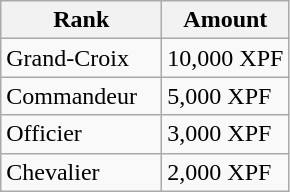<table class="wikitable">
<tr>
<th style="width:100px;">Rank</th>
<th>Amount</th>
</tr>
<tr>
<td>Grand-Croix</td>
<td>10,000 XPF</td>
</tr>
<tr>
<td>Commandeur</td>
<td>5,000 XPF</td>
</tr>
<tr>
<td>Officier</td>
<td>3,000 XPF</td>
</tr>
<tr>
<td>Chevalier</td>
<td>2,000 XPF</td>
</tr>
</table>
